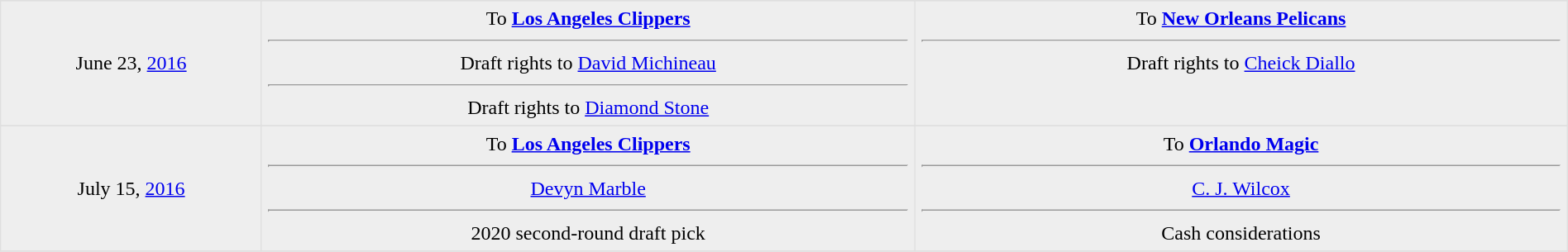<table border=1 style="border-collapse:collapse; text-align: center; width: 100%" bordercolor="#DFDFDF"  cellpadding="5">
<tr>
</tr>
<tr bgcolor="eeeeee">
<td style="width:12%">June 23, <a href='#'>2016</a><br></td>
<td style="width:30%" valign="top">To <strong><a href='#'>Los Angeles Clippers</a></strong><hr>Draft rights to <a href='#'>David Michineau</a><hr>Draft rights to <a href='#'>Diamond Stone</a></td>
<td style="width:30%" valign="top">To <strong><a href='#'>New Orleans Pelicans</a></strong><hr>Draft rights to <a href='#'>Cheick Diallo</a></td>
</tr>
<tr>
</tr>
<tr bgcolor="eeeeee">
<td style="width:12%">July 15, <a href='#'>2016</a><br></td>
<td style="width:30%" valign="top">To <strong><a href='#'>Los Angeles Clippers</a></strong><hr><a href='#'>Devyn Marble</a><hr>2020 second-round draft pick</td>
<td style="width:30%" valign="top">To <strong><a href='#'>Orlando Magic</a></strong><hr><a href='#'>C. J. Wilcox</a><hr>Cash considerations</td>
</tr>
<tr>
</tr>
</table>
